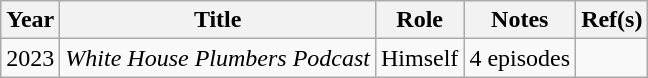<table class="wikitable">
<tr>
<th>Year</th>
<th>Title</th>
<th>Role</th>
<th class="unsortable">Notes</th>
<th>Ref(s)</th>
</tr>
<tr>
<td>2023</td>
<td><em>White House Plumbers Podcast</em></td>
<td>Himself</td>
<td>4 episodes</td>
<td></td>
</tr>
</table>
